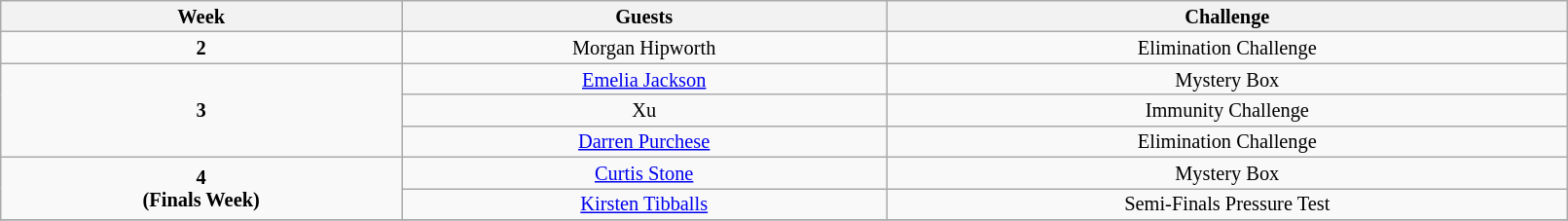<table class="wikitable" style="text-align:center; width:85%; font-size:85%; line-height:15px">
<tr>
<th>Week</th>
<th>Guests</th>
<th>Challenge</th>
</tr>
<tr>
<td><strong>2</strong></td>
<td>Morgan Hipworth</td>
<td>Elimination Challenge</td>
</tr>
<tr>
<td rowspan="3"><strong>3</strong></td>
<td><a href='#'>Emelia Jackson</a></td>
<td>Mystery Box</td>
</tr>
<tr>
<td>Xu</td>
<td>Immunity Challenge</td>
</tr>
<tr>
<td><a href='#'>Darren Purchese</a></td>
<td>Elimination Challenge</td>
</tr>
<tr>
<td rowspan="2"><strong>4 <br> (Finals Week)</strong></td>
<td><a href='#'>Curtis Stone</a></td>
<td>Mystery Box</td>
</tr>
<tr>
<td><a href='#'>Kirsten Tibballs</a></td>
<td>Semi-Finals Pressure Test</td>
</tr>
<tr>
</tr>
</table>
